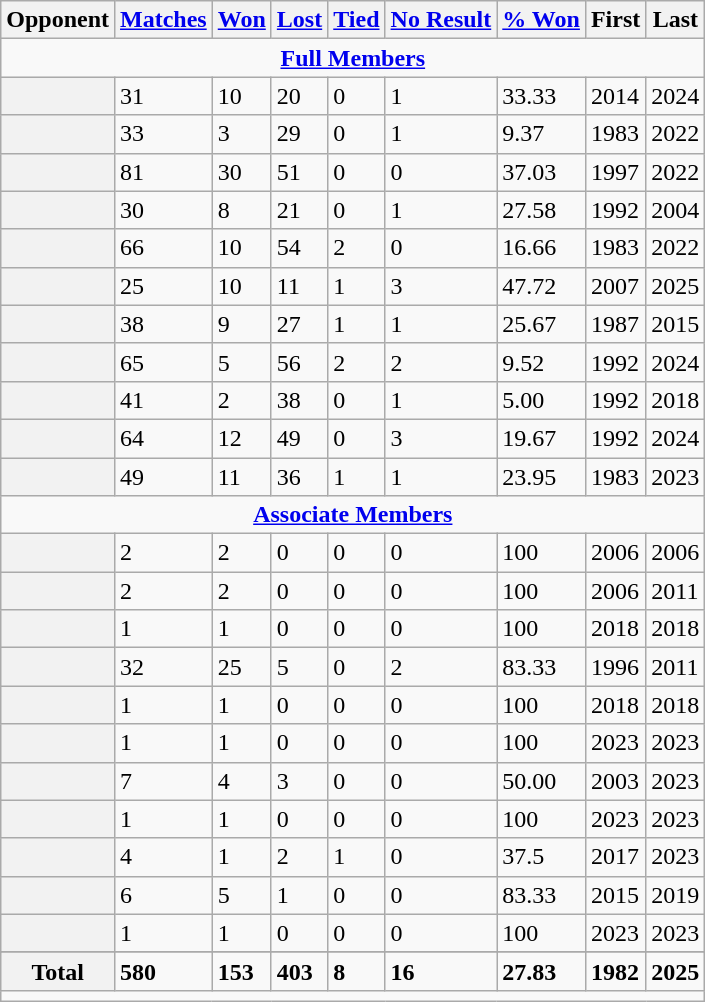<table class="wikitable plainrowheaders sortable">
<tr>
<th scope="col">Opponent</th>
<th scope="col"><a href='#'>Matches</a></th>
<th scope="col"><a href='#'>Won</a></th>
<th scope="col"><a href='#'>Lost</a></th>
<th scope="col"><a href='#'>Tied</a></th>
<th scope="col"><a href='#'>No Result</a></th>
<th scope="col"><a href='#'>% Won</a></th>
<th scope="col">First</th>
<th scope="col">Last</th>
</tr>
<tr>
<td style="text-align: center;" colspan="9"><strong><a href='#'>Full Members</a></strong></td>
</tr>
<tr>
<th scope=row></th>
<td>31</td>
<td>10</td>
<td>20</td>
<td>0</td>
<td>1</td>
<td>33.33</td>
<td>2014</td>
<td>2024</td>
</tr>
<tr>
<th scope=row></th>
<td>33</td>
<td>3</td>
<td>29</td>
<td>0</td>
<td>1</td>
<td>9.37</td>
<td>1983</td>
<td>2022</td>
</tr>
<tr>
<th scope=row></th>
<td>81</td>
<td>30</td>
<td>51</td>
<td>0</td>
<td>0</td>
<td>37.03</td>
<td>1997</td>
<td>2022</td>
</tr>
<tr>
<th scope=row></th>
<td>30</td>
<td>8</td>
<td>21</td>
<td>0</td>
<td>1</td>
<td>27.58</td>
<td>1992</td>
<td>2004</td>
</tr>
<tr>
<th scope=row></th>
<td>66</td>
<td>10</td>
<td>54</td>
<td>2</td>
<td>0</td>
<td>16.66</td>
<td>1983</td>
<td>2022</td>
</tr>
<tr>
<th scope=row></th>
<td>25</td>
<td>10</td>
<td>11</td>
<td>1</td>
<td>3</td>
<td>47.72</td>
<td>2007</td>
<td>2025</td>
</tr>
<tr>
<th scope=row></th>
<td>38</td>
<td>9</td>
<td>27</td>
<td>1</td>
<td>1</td>
<td>25.67</td>
<td>1987</td>
<td>2015</td>
</tr>
<tr>
<th scope=row></th>
<td>65</td>
<td>5</td>
<td>56</td>
<td>2</td>
<td>2</td>
<td>9.52</td>
<td>1992</td>
<td>2024</td>
</tr>
<tr>
<th scope=row></th>
<td>41</td>
<td>2</td>
<td>38</td>
<td>0</td>
<td>1</td>
<td>5.00</td>
<td>1992</td>
<td>2018</td>
</tr>
<tr>
<th scope=row></th>
<td>64</td>
<td>12</td>
<td>49</td>
<td>0</td>
<td>3</td>
<td>19.67</td>
<td>1992</td>
<td>2024</td>
</tr>
<tr>
<th scope=row></th>
<td>49</td>
<td>11</td>
<td>36</td>
<td>1</td>
<td>1</td>
<td>23.95</td>
<td>1983</td>
<td>2023</td>
</tr>
<tr>
<td colspan="10" style="text-align: center;"><strong><a href='#'>Associate Members</a></strong></td>
</tr>
<tr>
<th scope=row></th>
<td>2</td>
<td>2</td>
<td>0</td>
<td>0</td>
<td>0</td>
<td>100</td>
<td>2006</td>
<td>2006</td>
</tr>
<tr>
<th scope=row></th>
<td>2</td>
<td>2</td>
<td>0</td>
<td>0</td>
<td>0</td>
<td>100</td>
<td>2006</td>
<td>2011</td>
</tr>
<tr>
<th scope=row></th>
<td>1</td>
<td>1</td>
<td>0</td>
<td>0</td>
<td>0</td>
<td>100</td>
<td>2018</td>
<td>2018</td>
</tr>
<tr>
<th scope=row></th>
<td>32</td>
<td>25</td>
<td>5</td>
<td>0</td>
<td>2</td>
<td>83.33</td>
<td>1996</td>
<td>2011</td>
</tr>
<tr>
<th scope=row></th>
<td>1</td>
<td>1</td>
<td>0</td>
<td>0</td>
<td>0</td>
<td>100</td>
<td>2018</td>
<td>2018</td>
</tr>
<tr>
<th scope=row></th>
<td>1</td>
<td>1</td>
<td>0</td>
<td>0</td>
<td>0</td>
<td>100</td>
<td>2023</td>
<td>2023</td>
</tr>
<tr>
<th scope=row></th>
<td>7</td>
<td>4</td>
<td>3</td>
<td>0</td>
<td>0</td>
<td>50.00</td>
<td>2003</td>
<td>2023</td>
</tr>
<tr>
<th scope=row></th>
<td>1</td>
<td>1</td>
<td>0</td>
<td>0</td>
<td>0</td>
<td>100</td>
<td>2023</td>
<td>2023</td>
</tr>
<tr>
<th scope=row></th>
<td>4</td>
<td>1</td>
<td>2</td>
<td>1</td>
<td>0</td>
<td>37.5</td>
<td>2017</td>
<td>2023</td>
</tr>
<tr>
<th scope=row></th>
<td>6</td>
<td>5</td>
<td>1</td>
<td>0</td>
<td>0</td>
<td>83.33</td>
<td>2015</td>
<td>2019</td>
</tr>
<tr>
<th scope=row></th>
<td>1</td>
<td>1</td>
<td>0</td>
<td>0</td>
<td>0</td>
<td>100</td>
<td>2023</td>
<td>2023</td>
</tr>
<tr>
</tr>
<tr class="sortbottom">
<th scope="row" style="text-align:center">Total</th>
<td><strong>580</strong></td>
<td><strong>153</strong></td>
<td><strong>403</strong></td>
<td><strong>8</strong></td>
<td><strong>16</strong></td>
<td><strong>27.83</strong></td>
<td><strong>1982</strong></td>
<td><strong>2025</strong></td>
</tr>
<tr>
<td colspan=10></td>
</tr>
</table>
